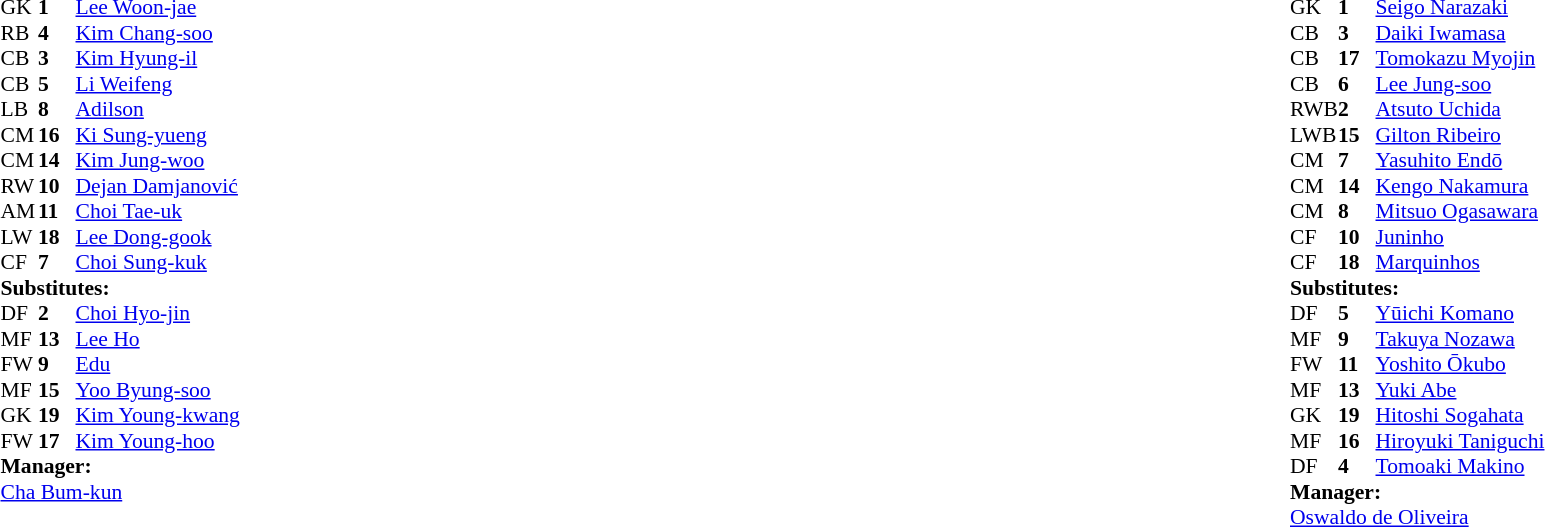<table width="100%">
<tr>
<td valign="top" width="50%"><br><table style="font-size: 90%" cellspacing="0" cellpadding="0">
<tr>
<th width=25></th>
<th width=25></th>
</tr>
<tr>
<td>GK</td>
<td><strong>1</strong></td>
<td> <a href='#'>Lee Woon-jae</a></td>
<td></td>
<td></td>
</tr>
<tr>
<td>RB</td>
<td><strong>4</strong></td>
<td> <a href='#'>Kim Chang-soo</a></td>
<td></td>
<td></td>
</tr>
<tr>
<td>CB</td>
<td><strong>3</strong></td>
<td> <a href='#'>Kim Hyung-il</a></td>
</tr>
<tr>
<td>CB</td>
<td><strong>5</strong></td>
<td> <a href='#'>Li Weifeng</a></td>
</tr>
<tr>
<td>LB</td>
<td><strong>8</strong></td>
<td> <a href='#'>Adilson</a></td>
</tr>
<tr>
<td>CM</td>
<td><strong>16</strong></td>
<td> <a href='#'>Ki Sung-yueng</a></td>
</tr>
<tr>
<td>CM</td>
<td><strong>14</strong></td>
<td> <a href='#'>Kim Jung-woo</a></td>
<td></td>
<td></td>
</tr>
<tr>
<td>RW</td>
<td><strong>10</strong></td>
<td> <a href='#'>Dejan Damjanović</a></td>
<td></td>
<td></td>
</tr>
<tr>
<td>AM</td>
<td><strong>11</strong></td>
<td> <a href='#'>Choi Tae-uk</a></td>
<td></td>
<td></td>
</tr>
<tr>
<td>LW</td>
<td><strong>18</strong></td>
<td> <a href='#'>Lee Dong-gook</a></td>
<td></td>
<td></td>
</tr>
<tr>
<td>CF</td>
<td><strong>7</strong></td>
<td> <a href='#'>Choi Sung-kuk</a></td>
<td></td>
</tr>
<tr>
<td colspan=3><strong>Substitutes:</strong></td>
</tr>
<tr>
<td>DF</td>
<td><strong>2</strong></td>
<td> <a href='#'>Choi Hyo-jin</a></td>
<td></td>
<td></td>
</tr>
<tr>
<td>MF</td>
<td><strong>13</strong></td>
<td> <a href='#'>Lee Ho</a></td>
<td></td>
<td></td>
</tr>
<tr>
<td>FW</td>
<td><strong>9</strong></td>
<td> <a href='#'>Edu</a></td>
<td></td>
<td></td>
</tr>
<tr>
<td>MF</td>
<td><strong>15</strong></td>
<td> <a href='#'>Yoo Byung-soo</a></td>
<td></td>
<td></td>
</tr>
<tr>
<td>GK</td>
<td><strong>19</strong></td>
<td> <a href='#'>Kim Young-kwang</a></td>
<td></td>
<td></td>
</tr>
<tr>
<td>FW</td>
<td><strong>17</strong></td>
<td> <a href='#'>Kim Young-hoo</a></td>
<td></td>
<td></td>
</tr>
<tr>
<td></td>
</tr>
<tr>
<td colspan=3><strong>Manager:</strong></td>
</tr>
<tr>
<td colspan=4> <a href='#'>Cha Bum-kun</a></td>
</tr>
</table>
</td>
<td valign="top" width="50%"><br><table style="font-size: 90%" cellspacing="0" cellpadding="0" align=center>
<tr>
<th width=25></th>
<th width=25></th>
</tr>
<tr>
<td>GK</td>
<td><strong>1</strong></td>
<td> <a href='#'>Seigo Narazaki</a></td>
<td></td>
<td></td>
</tr>
<tr>
<td>CB</td>
<td><strong>3</strong></td>
<td> <a href='#'>Daiki Iwamasa</a></td>
<td></td>
<td></td>
</tr>
<tr>
<td>CB</td>
<td><strong>17</strong></td>
<td> <a href='#'>Tomokazu Myojin</a></td>
</tr>
<tr>
<td>CB</td>
<td><strong>6</strong></td>
<td> <a href='#'>Lee Jung-soo</a></td>
</tr>
<tr>
<td>RWB</td>
<td><strong>2</strong></td>
<td> <a href='#'>Atsuto Uchida</a></td>
<td></td>
<td></td>
</tr>
<tr>
<td>LWB</td>
<td><strong>15</strong></td>
<td> <a href='#'>Gilton Ribeiro</a></td>
</tr>
<tr>
<td>CM</td>
<td><strong>7</strong></td>
<td> <a href='#'>Yasuhito Endō</a></td>
<td></td>
<td></td>
</tr>
<tr>
<td>CM</td>
<td><strong>14</strong></td>
<td> <a href='#'>Kengo Nakamura</a></td>
<td></td>
<td></td>
</tr>
<tr>
<td>CM</td>
<td><strong>8</strong></td>
<td> <a href='#'>Mitsuo Ogasawara</a></td>
<td></td>
<td></td>
</tr>
<tr>
<td>CF</td>
<td><strong>10</strong></td>
<td> <a href='#'>Juninho</a></td>
</tr>
<tr>
<td>CF</td>
<td><strong>18</strong></td>
<td> <a href='#'>Marquinhos</a></td>
<td></td>
<td></td>
</tr>
<tr>
<td colspan=3><strong>Substitutes:</strong></td>
</tr>
<tr>
<td>DF</td>
<td><strong>5</strong></td>
<td> <a href='#'>Yūichi Komano</a></td>
<td></td>
<td></td>
</tr>
<tr>
<td>MF</td>
<td><strong>9</strong></td>
<td> <a href='#'>Takuya Nozawa</a></td>
<td></td>
<td></td>
</tr>
<tr>
<td>FW</td>
<td><strong>11</strong></td>
<td> <a href='#'>Yoshito Ōkubo</a></td>
<td></td>
<td></td>
</tr>
<tr>
<td>MF</td>
<td><strong>13</strong></td>
<td> <a href='#'>Yuki Abe</a></td>
<td></td>
<td></td>
</tr>
<tr>
<td>GK</td>
<td><strong>19</strong></td>
<td> <a href='#'>Hitoshi Sogahata</a></td>
<td></td>
<td></td>
</tr>
<tr>
<td>MF</td>
<td><strong>16</strong></td>
<td> <a href='#'>Hiroyuki Taniguchi</a></td>
<td></td>
<td></td>
</tr>
<tr>
<td>DF</td>
<td><strong>4</strong></td>
<td> <a href='#'>Tomoaki Makino</a></td>
<td></td>
<td></td>
</tr>
<tr>
<td colspan=3><strong>Manager:</strong></td>
</tr>
<tr>
<td colspan=4> <a href='#'>Oswaldo de Oliveira</a></td>
</tr>
</table>
</td>
</tr>
</table>
